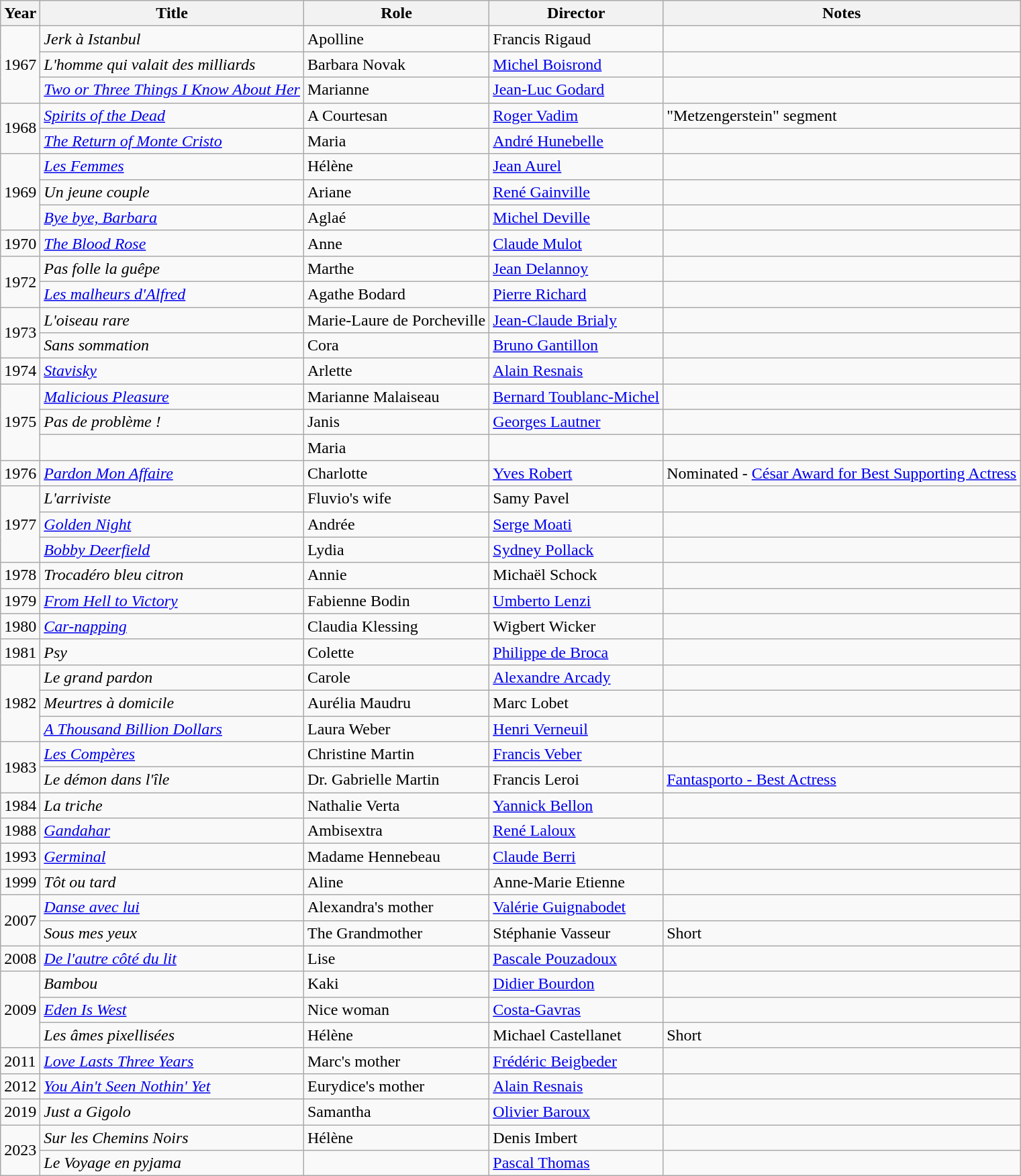<table class="wikitable sortable">
<tr>
<th>Year</th>
<th>Title</th>
<th>Role</th>
<th>Director</th>
<th class="unsortable">Notes</th>
</tr>
<tr>
<td rowspan=3>1967</td>
<td><em>Jerk à Istanbul</em></td>
<td>Apolline</td>
<td>Francis Rigaud</td>
<td></td>
</tr>
<tr>
<td><em>L'homme qui valait des milliards</em></td>
<td>Barbara Novak</td>
<td><a href='#'>Michel Boisrond</a></td>
<td></td>
</tr>
<tr>
<td><em><a href='#'>Two or Three Things I Know About Her</a></em></td>
<td>Marianne</td>
<td><a href='#'>Jean-Luc Godard</a></td>
<td></td>
</tr>
<tr>
<td rowspan=2>1968</td>
<td><em><a href='#'>Spirits of the Dead</a></em></td>
<td>A Courtesan</td>
<td><a href='#'>Roger Vadim</a></td>
<td>"Metzengerstein" segment</td>
</tr>
<tr>
<td><em><a href='#'>The Return of Monte Cristo</a></em></td>
<td>Maria</td>
<td><a href='#'>André Hunebelle</a></td>
<td></td>
</tr>
<tr>
<td rowspan=3>1969</td>
<td><em><a href='#'>Les Femmes</a></em></td>
<td>Hélène</td>
<td><a href='#'>Jean Aurel</a></td>
<td></td>
</tr>
<tr>
<td><em>Un jeune couple</em></td>
<td>Ariane</td>
<td><a href='#'>René Gainville</a></td>
<td></td>
</tr>
<tr>
<td><em><a href='#'>Bye bye, Barbara</a></em></td>
<td>Aglaé</td>
<td><a href='#'>Michel Deville</a></td>
<td></td>
</tr>
<tr>
<td>1970</td>
<td><em><a href='#'>The Blood Rose</a></em></td>
<td>Anne</td>
<td><a href='#'>Claude Mulot</a></td>
<td></td>
</tr>
<tr>
<td rowspan=2>1972</td>
<td><em>Pas folle la guêpe</em></td>
<td>Marthe</td>
<td><a href='#'>Jean Delannoy</a></td>
<td></td>
</tr>
<tr>
<td><em><a href='#'>Les malheurs d'Alfred</a></em></td>
<td>Agathe Bodard</td>
<td><a href='#'>Pierre Richard</a></td>
<td></td>
</tr>
<tr>
<td rowspan=2>1973</td>
<td><em>L'oiseau rare</em></td>
<td>Marie-Laure de Porcheville</td>
<td><a href='#'>Jean-Claude Brialy</a></td>
<td></td>
</tr>
<tr>
<td><em>Sans sommation</em></td>
<td>Cora</td>
<td><a href='#'>Bruno Gantillon</a></td>
<td></td>
</tr>
<tr>
<td>1974</td>
<td><em><a href='#'>Stavisky</a></em></td>
<td>Arlette</td>
<td><a href='#'>Alain Resnais</a></td>
<td></td>
</tr>
<tr>
<td rowspan=3>1975</td>
<td><em><a href='#'>Malicious Pleasure</a></em></td>
<td>Marianne Malaiseau</td>
<td><a href='#'>Bernard Toublanc-Michel</a></td>
<td></td>
</tr>
<tr>
<td><em>Pas de problème !</em></td>
<td>Janis</td>
<td><a href='#'>Georges Lautner</a></td>
<td></td>
</tr>
<tr>
<td><em></em></td>
<td>Maria</td>
<td></td>
<td></td>
</tr>
<tr>
<td>1976</td>
<td><em><a href='#'>Pardon Mon Affaire</a></em></td>
<td>Charlotte</td>
<td><a href='#'>Yves Robert</a></td>
<td>Nominated - <a href='#'>César Award for Best Supporting Actress</a></td>
</tr>
<tr>
<td rowspan=3>1977</td>
<td><em>L'arriviste</em></td>
<td>Fluvio's wife</td>
<td>Samy Pavel</td>
<td></td>
</tr>
<tr>
<td><em><a href='#'>Golden Night</a></em></td>
<td>Andrée</td>
<td><a href='#'>Serge Moati</a></td>
<td></td>
</tr>
<tr>
<td><em><a href='#'>Bobby Deerfield</a></em></td>
<td>Lydia</td>
<td><a href='#'>Sydney Pollack</a></td>
<td></td>
</tr>
<tr>
<td>1978</td>
<td><em>Trocadéro bleu citron</em></td>
<td>Annie</td>
<td>Michaël Schock</td>
<td></td>
</tr>
<tr>
<td>1979</td>
<td><em><a href='#'>From Hell to Victory</a></em></td>
<td>Fabienne Bodin</td>
<td><a href='#'>Umberto Lenzi</a></td>
<td></td>
</tr>
<tr>
<td>1980</td>
<td><em><a href='#'>Car-napping</a></em></td>
<td>Claudia Klessing</td>
<td>Wigbert Wicker</td>
<td></td>
</tr>
<tr>
<td>1981</td>
<td><em>Psy</em></td>
<td>Colette</td>
<td><a href='#'>Philippe de Broca</a></td>
<td></td>
</tr>
<tr>
<td rowspan=3>1982</td>
<td><em>Le grand pardon</em></td>
<td>Carole</td>
<td><a href='#'>Alexandre Arcady</a></td>
<td></td>
</tr>
<tr>
<td><em>Meurtres à domicile</em></td>
<td>Aurélia Maudru</td>
<td>Marc Lobet</td>
<td></td>
</tr>
<tr>
<td><em><a href='#'>A Thousand Billion Dollars</a></em></td>
<td>Laura Weber</td>
<td><a href='#'>Henri Verneuil</a></td>
<td></td>
</tr>
<tr>
<td rowspan=2>1983</td>
<td><em><a href='#'>Les Compères</a></em></td>
<td>Christine Martin</td>
<td><a href='#'>Francis Veber</a></td>
<td></td>
</tr>
<tr>
<td><em>Le démon dans l'île</em></td>
<td>Dr. Gabrielle Martin</td>
<td>Francis Leroi</td>
<td><a href='#'>Fantasporto - Best Actress</a></td>
</tr>
<tr>
<td>1984</td>
<td><em>La triche</em></td>
<td>Nathalie Verta</td>
<td><a href='#'>Yannick Bellon</a></td>
<td></td>
</tr>
<tr>
<td>1988</td>
<td><em><a href='#'>Gandahar</a></em></td>
<td>Ambisextra</td>
<td><a href='#'>René Laloux</a></td>
<td></td>
</tr>
<tr>
<td>1993</td>
<td><em><a href='#'>Germinal</a></em></td>
<td>Madame Hennebeau</td>
<td><a href='#'>Claude Berri</a></td>
<td></td>
</tr>
<tr>
<td>1999</td>
<td><em>Tôt ou tard</em></td>
<td>Aline</td>
<td>Anne-Marie Etienne</td>
<td></td>
</tr>
<tr>
<td rowspan=2>2007</td>
<td><em><a href='#'>Danse avec lui</a></em></td>
<td>Alexandra's mother</td>
<td><a href='#'>Valérie Guignabodet</a></td>
<td></td>
</tr>
<tr>
<td><em>Sous mes yeux</em></td>
<td>The Grandmother</td>
<td>Stéphanie Vasseur</td>
<td>Short</td>
</tr>
<tr>
<td>2008</td>
<td><em><a href='#'>De l'autre côté du lit</a></em></td>
<td>Lise</td>
<td><a href='#'>Pascale Pouzadoux</a></td>
<td></td>
</tr>
<tr>
<td rowspan=3>2009</td>
<td><em>Bambou</em></td>
<td>Kaki</td>
<td><a href='#'>Didier Bourdon</a></td>
<td></td>
</tr>
<tr>
<td><em><a href='#'>Eden Is West</a></em></td>
<td>Nice woman</td>
<td><a href='#'>Costa-Gavras</a></td>
<td></td>
</tr>
<tr>
<td><em>Les âmes pixellisées</em></td>
<td>Hélène</td>
<td>Michael Castellanet</td>
<td>Short</td>
</tr>
<tr>
<td>2011</td>
<td><em><a href='#'>Love Lasts Three Years</a></em></td>
<td>Marc's mother</td>
<td><a href='#'>Frédéric Beigbeder</a></td>
<td></td>
</tr>
<tr>
<td>2012</td>
<td><em><a href='#'>You Ain't Seen Nothin' Yet</a></em></td>
<td>Eurydice's mother</td>
<td><a href='#'>Alain Resnais</a></td>
<td></td>
</tr>
<tr>
<td>2019</td>
<td><em>Just a Gigolo</em></td>
<td>Samantha</td>
<td><a href='#'>Olivier Baroux</a></td>
<td></td>
</tr>
<tr>
<td rowspan=2>2023</td>
<td><em>Sur les Chemins Noirs</em></td>
<td>Hélène</td>
<td>Denis Imbert</td>
<td></td>
</tr>
<tr>
<td><em>Le Voyage en pyjama</em></td>
<td></td>
<td><a href='#'>Pascal Thomas</a></td>
<td></td>
</tr>
</table>
